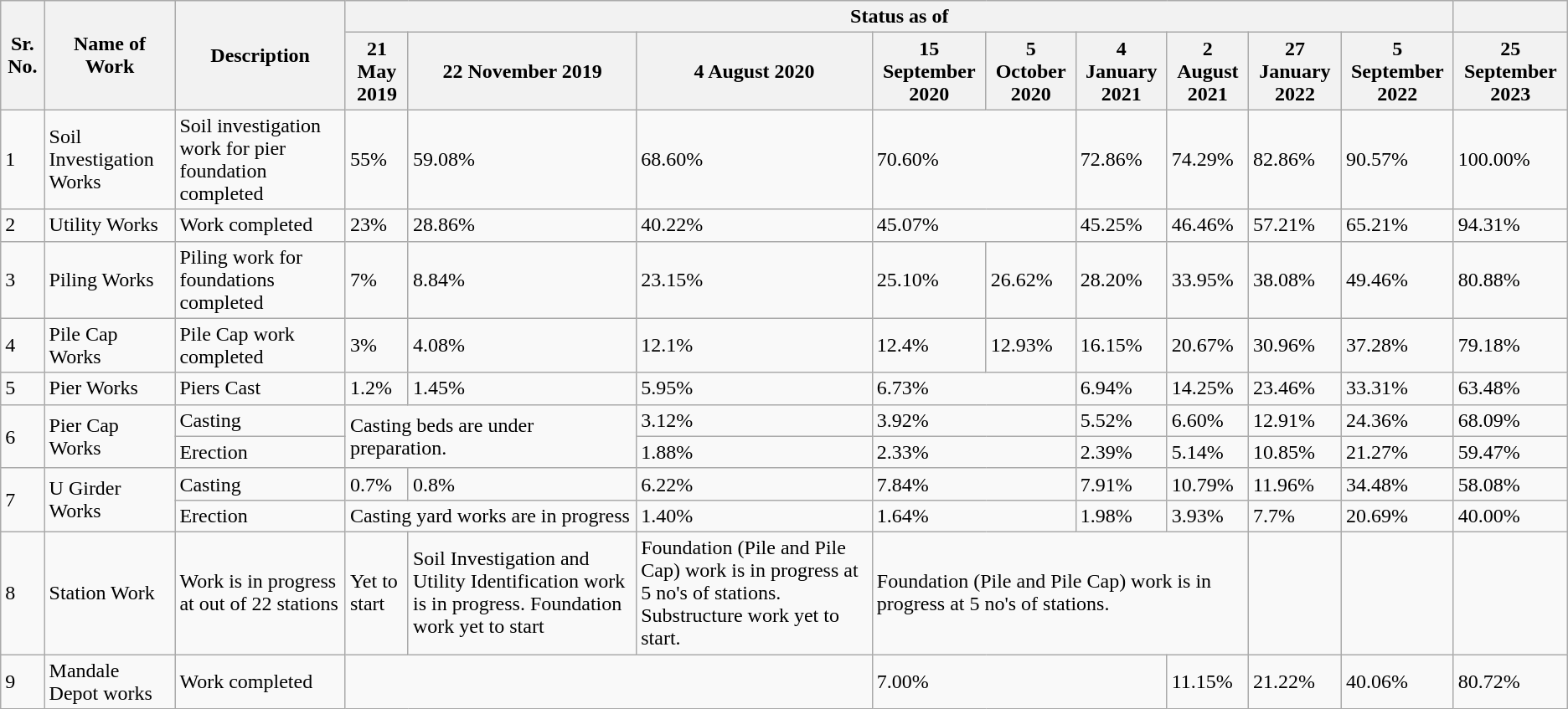<table class="wikitable">
<tr>
<th rowspan="2">Sr. No.</th>
<th rowspan="2">Name of Work</th>
<th rowspan="2">Description</th>
<th colspan="9">Status as of </th>
<th></th>
</tr>
<tr>
<th>21 May 2019</th>
<th>22 November 2019</th>
<th>4 August 2020</th>
<th>15 September 2020</th>
<th>5 October 2020</th>
<th>4 January 2021</th>
<th>2 August 2021</th>
<th>27 January 2022</th>
<th>5 September 2022</th>
<th>25 September 2023</th>
</tr>
<tr>
<td>1</td>
<td>Soil Investigation Works</td>
<td>Soil investigation work for pier foundation completed</td>
<td>55%</td>
<td>59.08%</td>
<td>68.60%</td>
<td colspan="2">70.60%</td>
<td>72.86%</td>
<td>74.29%</td>
<td>82.86%</td>
<td>90.57%</td>
<td>100.00%</td>
</tr>
<tr>
<td>2</td>
<td>Utility Works</td>
<td>Work completed</td>
<td>23%</td>
<td>28.86%</td>
<td>40.22%</td>
<td colspan="2">45.07%</td>
<td>45.25%</td>
<td>46.46%</td>
<td>57.21%</td>
<td>65.21%</td>
<td>94.31%</td>
</tr>
<tr>
<td>3</td>
<td>Piling Works</td>
<td>Piling work for foundations completed</td>
<td>7%</td>
<td>8.84%</td>
<td>23.15%</td>
<td>25.10%</td>
<td>26.62%</td>
<td>28.20%</td>
<td>33.95%</td>
<td>38.08%</td>
<td>49.46%</td>
<td>80.88%</td>
</tr>
<tr>
<td>4</td>
<td>Pile Cap Works</td>
<td>Pile Cap work completed</td>
<td>3%</td>
<td>4.08%</td>
<td>12.1%</td>
<td>12.4%</td>
<td>12.93%</td>
<td>16.15%</td>
<td>20.67%</td>
<td>30.96%</td>
<td>37.28%</td>
<td>79.18%</td>
</tr>
<tr>
<td>5</td>
<td>Pier Works</td>
<td>Piers Cast</td>
<td>1.2%</td>
<td>1.45%</td>
<td>5.95%</td>
<td colspan="2">6.73%</td>
<td>6.94%</td>
<td>14.25%</td>
<td>23.46%</td>
<td>33.31%</td>
<td>63.48%</td>
</tr>
<tr>
<td rowspan="2">6</td>
<td rowspan="2">Pier Cap Works</td>
<td>Casting</td>
<td rowspan="2"! colspan="2">Casting beds are under preparation.</td>
<td>3.12%</td>
<td colspan="2">3.92%</td>
<td>5.52%</td>
<td>6.60%</td>
<td>12.91%</td>
<td>24.36%</td>
<td>68.09%</td>
</tr>
<tr>
<td>Erection</td>
<td>1.88%</td>
<td colspan="2">2.33%</td>
<td>2.39%</td>
<td>5.14%</td>
<td>10.85%</td>
<td>21.27%</td>
<td>59.47%</td>
</tr>
<tr>
<td rowspan="2">7</td>
<td rowspan="2">U Girder Works</td>
<td>Casting</td>
<td>0.7%</td>
<td>0.8%</td>
<td>6.22%</td>
<td colspan="2">7.84%</td>
<td>7.91%</td>
<td>10.79%</td>
<td>11.96%</td>
<td>34.48%</td>
<td>58.08%</td>
</tr>
<tr>
<td>Erection</td>
<td colspan="2">Casting yard works are in progress</td>
<td>1.40%</td>
<td colspan="2">1.64%</td>
<td>1.98%</td>
<td>3.93%</td>
<td>7.7%</td>
<td>20.69%</td>
<td>40.00%</td>
</tr>
<tr>
<td>8</td>
<td>Station Work</td>
<td>Work is in progress at out of 22 stations</td>
<td>Yet to start</td>
<td>Soil Investigation and Utility Identification work is in progress. Foundation work yet to start</td>
<td>Foundation (Pile and Pile Cap) work is in progress at 5 no's of stations. Substructure work yet to start.</td>
<td colspan="4">Foundation (Pile and Pile Cap) work is in progress at 5 no's of stations.</td>
<td></td>
<td></td>
</tr>
<tr>
<td>9</td>
<td>Mandale Depot works</td>
<td>Work completed</td>
<td colspan="3"></td>
<td colspan="3">7.00%</td>
<td>11.15%</td>
<td>21.22%</td>
<td>40.06%</td>
<td>80.72%</td>
</tr>
</table>
